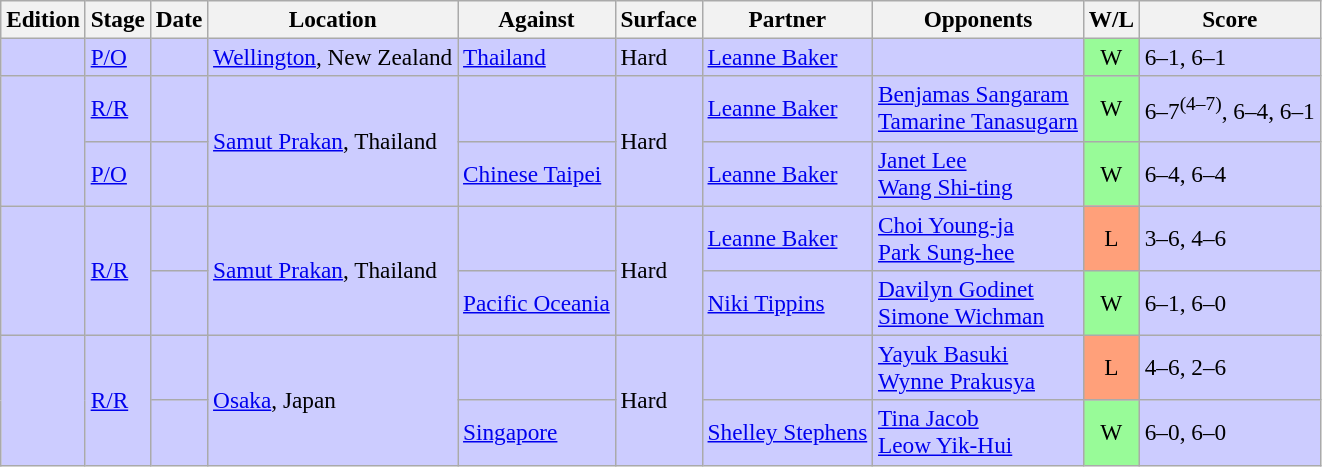<table class=wikitable style=font-size:97%>
<tr>
<th>Edition</th>
<th>Stage</th>
<th>Date</th>
<th>Location</th>
<th>Against</th>
<th>Surface</th>
<th>Partner</th>
<th>Opponents</th>
<th>W/L</th>
<th>Score</th>
</tr>
<tr style="background:#ccccff;">
<td rowspan="1"></td>
<td rowspan="1"><a href='#'>P/O</a></td>
<td></td>
<td rowspan="1"><a href='#'>Wellington</a>, New Zealand</td>
<td> <a href='#'>Thailand</a></td>
<td rowspan="1">Hard</td>
<td> <a href='#'>Leanne Baker</a></td>
<td></td>
<td style="text-align:center; background:#98fb98;">W</td>
<td>6–1, 6–1</td>
</tr>
<tr style="background:#ccccff;">
<td rowspan="2"></td>
<td rowspan="1"><a href='#'>R/R</a></td>
<td></td>
<td rowspan="2"><a href='#'>Samut Prakan</a>, Thailand</td>
<td> </td>
<td rowspan="2">Hard</td>
<td> <a href='#'>Leanne Baker</a></td>
<td><a href='#'>Benjamas Sangaram</a> <br> <a href='#'>Tamarine Tanasugarn</a></td>
<td style="text-align:center; background:#98fb98;">W</td>
<td>6–7<sup>(4–7)</sup>, 6–4, 6–1</td>
</tr>
<tr style="background:#ccccff;">
<td rowspan="1"><a href='#'>P/O</a></td>
<td></td>
<td> <a href='#'>Chinese Taipei</a></td>
<td> <a href='#'>Leanne Baker</a></td>
<td><a href='#'>Janet Lee</a> <br> <a href='#'>Wang Shi-ting</a></td>
<td style="text-align:center; background:#98fb98;">W</td>
<td>6–4, 6–4</td>
</tr>
<tr style="background:#ccccff;">
<td rowspan="2"></td>
<td rowspan="2"><a href='#'>R/R</a></td>
<td></td>
<td rowspan="2"><a href='#'>Samut Prakan</a>, Thailand</td>
<td> </td>
<td rowspan="2">Hard</td>
<td> <a href='#'>Leanne Baker</a></td>
<td><a href='#'>Choi Young-ja</a> <br> <a href='#'>Park Sung-hee</a></td>
<td style="text-align:center; background:#ffa07a;">L</td>
<td>3–6, 4–6</td>
</tr>
<tr style="background:#ccccff;">
<td></td>
<td><a href='#'>Pacific Oceania</a></td>
<td> <a href='#'>Niki Tippins</a></td>
<td><a href='#'>Davilyn Godinet</a> <br> <a href='#'>Simone Wichman</a></td>
<td style="text-align:center; background:#98fb98;">W</td>
<td>6–1, 6–0</td>
</tr>
<tr style="background:#ccccff;">
<td rowspan="2"></td>
<td rowspan="2"><a href='#'>R/R</a></td>
<td></td>
<td rowspan="2"><a href='#'>Osaka</a>, Japan</td>
<td> </td>
<td rowspan="2">Hard</td>
<td></td>
<td><a href='#'>Yayuk Basuki</a><br><a href='#'>Wynne Prakusya</a></td>
<td style="text-align:center; background:#ffa07a;">L</td>
<td>4–6, 2–6</td>
</tr>
<tr style="background:#ccccff;">
<td></td>
<td> <a href='#'>Singapore</a></td>
<td> <a href='#'>Shelley Stephens</a></td>
<td><a href='#'>Tina Jacob</a><br><a href='#'>Leow Yik-Hui</a></td>
<td style="text-align:center; background:#98fb98;">W</td>
<td>6–0, 6–0</td>
</tr>
</table>
